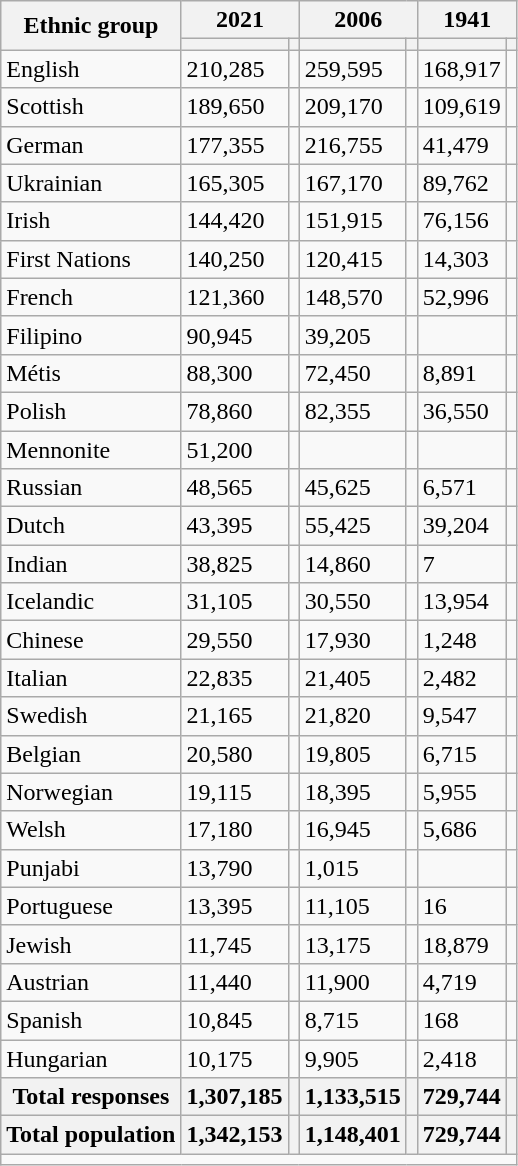<table class="wikitable sortable">
<tr>
<th rowspan="2">Ethnic group</th>
<th colspan="2">2021</th>
<th colspan="2">2006</th>
<th colspan="2">1941</th>
</tr>
<tr>
<th><a href='#'></a></th>
<th></th>
<th></th>
<th></th>
<th></th>
<th></th>
</tr>
<tr>
<td>English</td>
<td>210,285</td>
<td></td>
<td>259,595</td>
<td></td>
<td>168,917</td>
<td></td>
</tr>
<tr>
<td>Scottish</td>
<td>189,650</td>
<td></td>
<td>209,170</td>
<td></td>
<td>109,619</td>
<td></td>
</tr>
<tr>
<td>German</td>
<td>177,355</td>
<td></td>
<td>216,755</td>
<td></td>
<td>41,479</td>
<td></td>
</tr>
<tr>
<td>Ukrainian</td>
<td>165,305</td>
<td></td>
<td>167,170</td>
<td></td>
<td>89,762</td>
<td></td>
</tr>
<tr>
<td>Irish</td>
<td>144,420</td>
<td></td>
<td>151,915</td>
<td></td>
<td>76,156</td>
<td></td>
</tr>
<tr>
<td>First Nations</td>
<td>140,250</td>
<td></td>
<td>120,415</td>
<td></td>
<td>14,303</td>
<td></td>
</tr>
<tr>
<td>French</td>
<td>121,360</td>
<td></td>
<td>148,570</td>
<td></td>
<td>52,996</td>
<td></td>
</tr>
<tr>
<td>Filipino</td>
<td>90,945</td>
<td></td>
<td>39,205</td>
<td></td>
<td></td>
<td></td>
</tr>
<tr>
<td>Métis</td>
<td>88,300</td>
<td></td>
<td>72,450</td>
<td></td>
<td>8,891</td>
<td></td>
</tr>
<tr>
<td>Polish</td>
<td>78,860</td>
<td></td>
<td>82,355</td>
<td></td>
<td>36,550</td>
<td></td>
</tr>
<tr>
<td>Mennonite</td>
<td>51,200</td>
<td></td>
<td></td>
<td></td>
<td></td>
<td></td>
</tr>
<tr>
<td>Russian</td>
<td>48,565</td>
<td></td>
<td>45,625</td>
<td></td>
<td>6,571</td>
<td></td>
</tr>
<tr>
<td>Dutch</td>
<td>43,395</td>
<td></td>
<td>55,425</td>
<td></td>
<td>39,204</td>
<td></td>
</tr>
<tr>
<td>Indian</td>
<td>38,825</td>
<td></td>
<td>14,860</td>
<td></td>
<td>7</td>
<td></td>
</tr>
<tr>
<td>Icelandic</td>
<td>31,105</td>
<td></td>
<td>30,550</td>
<td></td>
<td>13,954</td>
<td></td>
</tr>
<tr>
<td>Chinese</td>
<td>29,550</td>
<td></td>
<td>17,930</td>
<td></td>
<td>1,248</td>
<td></td>
</tr>
<tr>
<td>Italian</td>
<td>22,835</td>
<td></td>
<td>21,405</td>
<td></td>
<td>2,482</td>
<td></td>
</tr>
<tr>
<td>Swedish</td>
<td>21,165</td>
<td></td>
<td>21,820</td>
<td></td>
<td>9,547</td>
<td></td>
</tr>
<tr>
<td>Belgian</td>
<td>20,580</td>
<td></td>
<td>19,805</td>
<td></td>
<td>6,715</td>
<td></td>
</tr>
<tr>
<td>Norwegian</td>
<td>19,115</td>
<td></td>
<td>18,395</td>
<td></td>
<td>5,955</td>
<td></td>
</tr>
<tr>
<td>Welsh</td>
<td>17,180</td>
<td></td>
<td>16,945</td>
<td></td>
<td>5,686</td>
<td></td>
</tr>
<tr>
<td>Punjabi</td>
<td>13,790</td>
<td></td>
<td>1,015</td>
<td></td>
<td></td>
<td></td>
</tr>
<tr>
<td>Portuguese</td>
<td>13,395</td>
<td></td>
<td>11,105</td>
<td></td>
<td>16</td>
<td></td>
</tr>
<tr>
<td>Jewish</td>
<td>11,745</td>
<td></td>
<td>13,175</td>
<td></td>
<td>18,879</td>
<td></td>
</tr>
<tr>
<td>Austrian</td>
<td>11,440</td>
<td></td>
<td>11,900</td>
<td></td>
<td>4,719</td>
<td></td>
</tr>
<tr>
<td>Spanish</td>
<td>10,845</td>
<td></td>
<td>8,715</td>
<td></td>
<td>168</td>
<td></td>
</tr>
<tr>
<td>Hungarian</td>
<td>10,175</td>
<td></td>
<td>9,905</td>
<td></td>
<td>2,418</td>
<td></td>
</tr>
<tr>
<th>Total responses</th>
<th>1,307,185</th>
<th></th>
<th>1,133,515</th>
<th></th>
<th>729,744</th>
<th></th>
</tr>
<tr class="sortbottom">
<th>Total population</th>
<th>1,342,153</th>
<th></th>
<th>1,148,401</th>
<th></th>
<th>729,744</th>
<th></th>
</tr>
<tr class="sortbottom ">
<td colspan="7"></td>
</tr>
</table>
